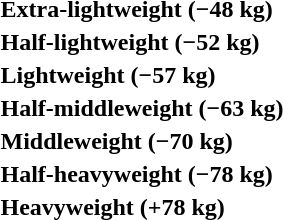<table>
<tr>
<th rowspan=2 style="text-align:left;">Extra-lightweight (−48 kg)</th>
<td rowspan=2></td>
<td rowspan=2></td>
<td></td>
</tr>
<tr>
<td></td>
</tr>
<tr>
<th rowspan=2 style="text-align:left;">Half-lightweight (−52 kg)</th>
<td rowspan=2></td>
<td rowspan=2></td>
<td></td>
</tr>
<tr>
<td></td>
</tr>
<tr>
<th rowspan=2 style="text-align:left;">Lightweight (−57 kg)</th>
<td rowspan=2></td>
<td rowspan=2></td>
<td></td>
</tr>
<tr>
<td></td>
</tr>
<tr>
<th rowspan=2 style="text-align:left;">Half-middleweight (−63 kg)</th>
<td rowspan=2></td>
<td rowspan=2></td>
<td></td>
</tr>
<tr>
<td></td>
</tr>
<tr>
<th rowspan=2 style="text-align:left;">Middleweight (−70 kg)</th>
<td rowspan=2></td>
<td rowspan=2></td>
<td></td>
</tr>
<tr>
<td></td>
</tr>
<tr>
<th rowspan=2 style="text-align:left;">Half-heavyweight (−78 kg)</th>
<td rowspan=2></td>
<td rowspan=2></td>
<td></td>
</tr>
<tr>
<td></td>
</tr>
<tr>
<th rowspan=2 style="text-align:left;">Heavyweight (+78 kg)</th>
<td rowspan=2></td>
<td rowspan=2></td>
<td></td>
</tr>
<tr>
<td></td>
</tr>
</table>
